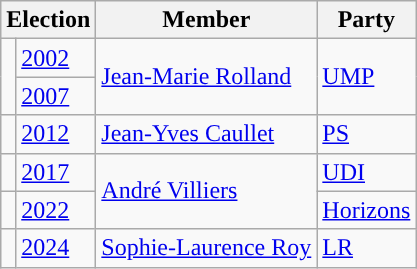<table class="wikitable">
<tr>
<th colspan="2">Election</th>
<th>Member</th>
<th>Party</th>
</tr>
<tr>
<td rowspan="2" style="background-color: "></td>
<td><a href='#'>2002</a></td>
<td rowspan="2"><a href='#'>Jean-Marie Rolland</a></td>
<td rowspan="2"><a href='#'>UMP</a></td>
</tr>
<tr>
<td><a href='#'>2007</a></td>
</tr>
<tr>
<td style="background-color: "></td>
<td><a href='#'>2012</a></td>
<td><a href='#'>Jean-Yves Caullet</a></td>
<td><a href='#'>PS</a></td>
</tr>
<tr>
<td style="background-color: "></td>
<td><a href='#'>2017</a></td>
<td rowspan="2"><a href='#'>André Villiers</a></td>
<td><a href='#'>UDI</a></td>
</tr>
<tr>
<td style="background-color: "></td>
<td><a href='#'>2022</a></td>
<td><a href='#'>Horizons</a></td>
</tr>
<tr>
<td style="background-color: "></td>
<td><a href='#'>2024</a></td>
<td><a href='#'>Sophie-Laurence Roy</a></td>
<td><a href='#'>LR</a></td>
</tr>
</table>
